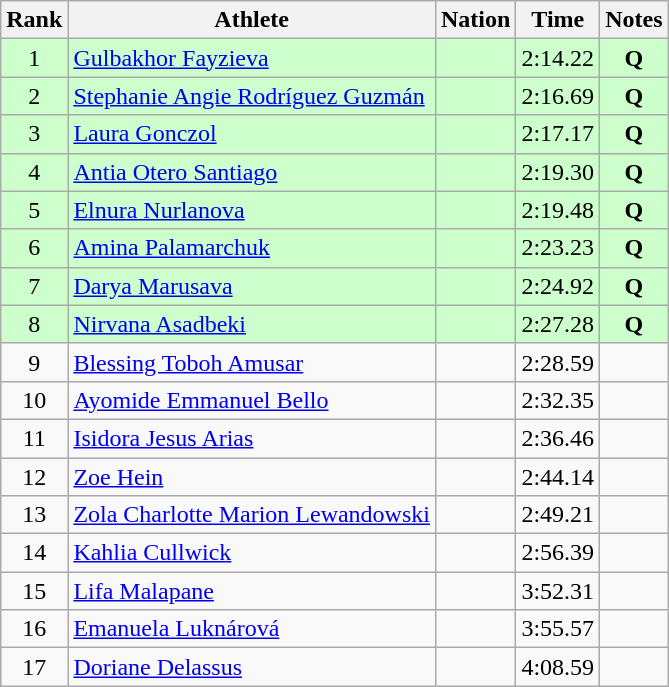<table class="wikitable sortable" style="text-align:center;">
<tr>
<th>Rank</th>
<th>Athlete</th>
<th>Nation</th>
<th>Time</th>
<th>Notes</th>
</tr>
<tr bgcolor=ccffcc>
<td>1</td>
<td align=left><a href='#'>Gulbakhor Fayzieva</a></td>
<td align=left></td>
<td>2:14.22</td>
<td><strong>Q</strong></td>
</tr>
<tr bgcolor=ccffcc>
<td>2</td>
<td align=left><a href='#'>Stephanie Angie Rodríguez Guzmán</a></td>
<td align=left></td>
<td>2:16.69</td>
<td><strong>Q</strong></td>
</tr>
<tr bgcolor=ccffcc>
<td>3</td>
<td align=left><a href='#'>Laura Gonczol</a></td>
<td align=left></td>
<td>2:17.17</td>
<td><strong>Q</strong></td>
</tr>
<tr bgcolor=ccffcc>
<td>4</td>
<td align=left><a href='#'>Antia Otero Santiago</a></td>
<td align=left></td>
<td>2:19.30</td>
<td><strong>Q</strong></td>
</tr>
<tr bgcolor=ccffcc>
<td>5</td>
<td align=left><a href='#'>Elnura Nurlanova</a></td>
<td align=left></td>
<td>2:19.48</td>
<td><strong>Q</strong></td>
</tr>
<tr bgcolor=ccffcc>
<td>6</td>
<td align=left><a href='#'>Amina Palamarchuk</a></td>
<td align=left></td>
<td>2:23.23</td>
<td><strong>Q</strong></td>
</tr>
<tr bgcolor=ccffcc>
<td>7</td>
<td align=left><a href='#'>Darya Marusava</a></td>
<td align=left></td>
<td>2:24.92</td>
<td><strong>Q</strong></td>
</tr>
<tr bgcolor=ccffcc>
<td>8</td>
<td align=left><a href='#'>Nirvana Asadbeki</a></td>
<td align=left></td>
<td>2:27.28</td>
<td><strong>Q</strong></td>
</tr>
<tr>
<td>9</td>
<td align=left><a href='#'>Blessing Toboh Amusar</a></td>
<td align=left></td>
<td>2:28.59</td>
<td></td>
</tr>
<tr>
<td>10</td>
<td align=left><a href='#'>Ayomide Emmanuel Bello</a></td>
<td align=left></td>
<td>2:32.35</td>
<td></td>
</tr>
<tr>
<td>11</td>
<td align=left><a href='#'>Isidora Jesus Arias</a></td>
<td align=left></td>
<td>2:36.46</td>
<td></td>
</tr>
<tr>
<td>12</td>
<td align=left><a href='#'>Zoe Hein</a></td>
<td align=left></td>
<td>2:44.14</td>
<td></td>
</tr>
<tr>
<td>13</td>
<td align=left><a href='#'>Zola Charlotte Marion Lewandowski</a></td>
<td align=left></td>
<td>2:49.21</td>
<td></td>
</tr>
<tr>
<td>14</td>
<td align=left><a href='#'>Kahlia Cullwick</a></td>
<td align=left></td>
<td>2:56.39</td>
<td></td>
</tr>
<tr>
<td>15</td>
<td align=left><a href='#'>Lifa Malapane</a></td>
<td align=left></td>
<td>3:52.31</td>
<td></td>
</tr>
<tr>
<td>16</td>
<td align=left><a href='#'>Emanuela Luknárová</a></td>
<td align=left></td>
<td>3:55.57</td>
<td></td>
</tr>
<tr>
<td>17</td>
<td align=left><a href='#'>Doriane Delassus</a></td>
<td align=left></td>
<td>4:08.59</td>
<td></td>
</tr>
</table>
